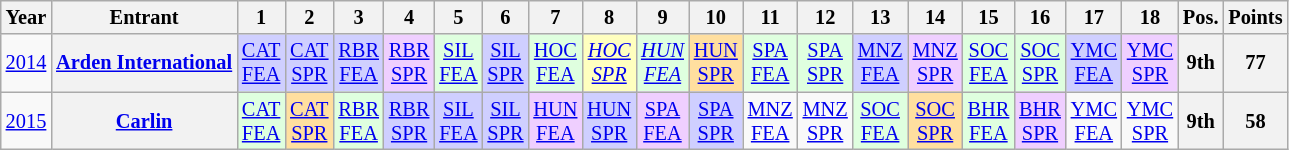<table class="wikitable" style="text-align:center; font-size:85%">
<tr>
<th>Year</th>
<th>Entrant</th>
<th>1</th>
<th>2</th>
<th>3</th>
<th>4</th>
<th>5</th>
<th>6</th>
<th>7</th>
<th>8</th>
<th>9</th>
<th>10</th>
<th>11</th>
<th>12</th>
<th>13</th>
<th>14</th>
<th>15</th>
<th>16</th>
<th>17</th>
<th>18</th>
<th>Pos.</th>
<th>Points</th>
</tr>
<tr>
<td><a href='#'>2014</a></td>
<th nowrap><a href='#'>Arden International</a></th>
<td style="background:#CFCFFF;"><a href='#'>CAT<br>FEA</a><br></td>
<td style="background:#CFCFFF;"><a href='#'>CAT<br>SPR</a><br></td>
<td style="background:#CFCFFF;"><a href='#'>RBR<br>FEA</a><br></td>
<td style="background:#EFCFFF;"><a href='#'>RBR<br>SPR</a><br></td>
<td style="background:#DFFFDF;"><a href='#'>SIL<br>FEA</a><br></td>
<td style="background:#CFCFFF;"><a href='#'>SIL<br>SPR</a><br></td>
<td style="background:#DFFFDF;"><a href='#'>HOC<br>FEA</a><br></td>
<td style="background:#FFFFBF;"><em><a href='#'>HOC<br>SPR</a></em><br></td>
<td style="background:#DFFFDF;"><em><a href='#'>HUN<br>FEA</a></em><br></td>
<td style="background:#FFDF9F;"><a href='#'>HUN<br>SPR</a><br></td>
<td style="background:#DFFFDF;"><a href='#'>SPA<br>FEA</a><br></td>
<td style="background:#DFFFDF;"><a href='#'>SPA<br>SPR</a><br></td>
<td style="background:#CFCFFF;"><a href='#'>MNZ<br>FEA</a><br></td>
<td style="background:#EFCFFF;"><a href='#'>MNZ<br>SPR</a><br></td>
<td style="background:#DFFFDF;"><a href='#'>SOC<br>FEA</a><br></td>
<td style="background:#DFFFDF;"><a href='#'>SOC<br>SPR</a><br></td>
<td style="background:#CFCFFF;"><a href='#'>YMC<br>FEA</a><br></td>
<td style="background:#EFCFFF;"><a href='#'>YMC<br>SPR</a><br></td>
<th>9th</th>
<th>77</th>
</tr>
<tr>
<td><a href='#'>2015</a></td>
<th><a href='#'>Carlin</a></th>
<td style="background:#DFFFDF;"><a href='#'>CAT<br>FEA</a><br></td>
<td style="background:#FFDF9F;"><a href='#'>CAT<br>SPR</a><br></td>
<td style="background:#DFFFDF;"><a href='#'>RBR<br>FEA</a><br></td>
<td style="background:#CFCFFF;"><a href='#'>RBR<br>SPR</a><br></td>
<td style="background:#CFCFFF;"><a href='#'>SIL<br>FEA</a><br></td>
<td style="background:#CFCFFF;"><a href='#'>SIL<br>SPR</a><br></td>
<td style="background:#EFCFFF;"><a href='#'>HUN<br>FEA</a><br></td>
<td style="background:#CFCFFF;"><a href='#'>HUN<br>SPR</a><br></td>
<td style="background:#EFCFFF;"><a href='#'>SPA<br>FEA</a><br></td>
<td style="background:#CFCFFF;"><a href='#'>SPA<br>SPR</a><br></td>
<td><a href='#'>MNZ<br>FEA</a></td>
<td><a href='#'>MNZ<br>SPR</a></td>
<td style="background:#DFFFDF;"><a href='#'>SOC<br>FEA</a><br></td>
<td style="background:#FFDF9F;"><a href='#'>SOC<br>SPR</a><br></td>
<td style="background:#DFFFDF;"><a href='#'>BHR<br>FEA</a><br></td>
<td style="background:#EFCFFF;"><a href='#'>BHR<br>SPR</a><br></td>
<td><a href='#'>YMC<br>FEA</a></td>
<td><a href='#'>YMC<br>SPR</a></td>
<th>9th</th>
<th>58</th>
</tr>
</table>
